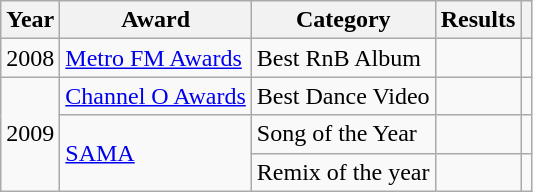<table class="wikitable">
<tr>
<th>Year</th>
<th>Award</th>
<th>Category</th>
<th>Results</th>
<th></th>
</tr>
<tr>
<td>2008</td>
<td><a href='#'>Metro FM Awards</a></td>
<td>Best RnB Album</td>
<td></td>
<td></td>
</tr>
<tr>
<td rowspan="3">2009</td>
<td><a href='#'>Channel O Awards</a></td>
<td>Best Dance Video</td>
<td></td>
<td></td>
</tr>
<tr>
<td rowspan="2"><a href='#'>SAMA</a></td>
<td>Song of the Year</td>
<td></td>
<td></td>
</tr>
<tr>
<td>Remix of the year</td>
<td></td>
<td></td>
</tr>
</table>
